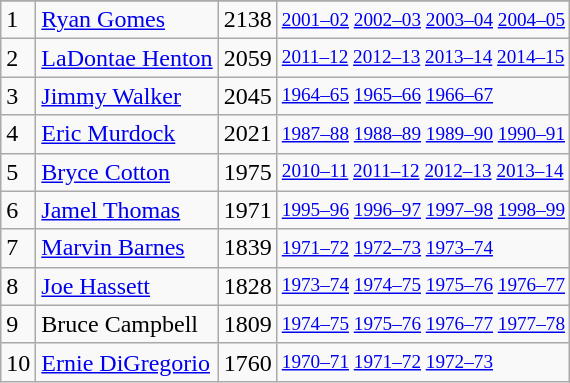<table class="wikitable">
<tr>
</tr>
<tr>
<td>1</td>
<td><a href='#'>Ryan Gomes</a></td>
<td>2138</td>
<td style="font-size:80%;"><a href='#'>2001–02</a> <a href='#'>2002–03</a> <a href='#'>2003–04</a> <a href='#'>2004–05</a></td>
</tr>
<tr>
<td>2</td>
<td><a href='#'>LaDontae Henton</a></td>
<td>2059</td>
<td style="font-size:80%;"><a href='#'>2011–12</a> <a href='#'>2012–13</a> <a href='#'>2013–14</a> <a href='#'>2014–15</a></td>
</tr>
<tr>
<td>3</td>
<td><a href='#'>Jimmy Walker</a></td>
<td>2045</td>
<td style="font-size:80%;"><a href='#'>1964–65</a> <a href='#'>1965–66</a> <a href='#'>1966–67</a></td>
</tr>
<tr>
<td>4</td>
<td><a href='#'>Eric Murdock</a></td>
<td>2021</td>
<td style="font-size:80%;"><a href='#'>1987–88</a> <a href='#'>1988–89</a> <a href='#'>1989–90</a> <a href='#'>1990–91</a></td>
</tr>
<tr>
<td>5</td>
<td><a href='#'>Bryce Cotton</a></td>
<td>1975</td>
<td style="font-size:80%;"><a href='#'>2010–11</a> <a href='#'>2011–12</a> <a href='#'>2012–13</a> <a href='#'>2013–14</a></td>
</tr>
<tr>
<td>6</td>
<td><a href='#'>Jamel Thomas</a></td>
<td>1971</td>
<td style="font-size:80%;"><a href='#'>1995–96</a> <a href='#'>1996–97</a> <a href='#'>1997–98</a> <a href='#'>1998–99</a></td>
</tr>
<tr>
<td>7</td>
<td><a href='#'>Marvin Barnes</a></td>
<td>1839</td>
<td style="font-size:80%;"><a href='#'>1971–72</a> <a href='#'>1972–73</a> <a href='#'>1973–74</a></td>
</tr>
<tr>
<td>8</td>
<td><a href='#'>Joe Hassett</a></td>
<td>1828</td>
<td style="font-size:80%;"><a href='#'>1973–74</a> <a href='#'>1974–75</a> <a href='#'>1975–76</a> <a href='#'>1976–77</a></td>
</tr>
<tr>
<td>9</td>
<td>Bruce Campbell</td>
<td>1809</td>
<td style="font-size:80%;"><a href='#'>1974–75</a> <a href='#'>1975–76</a> <a href='#'>1976–77</a> <a href='#'>1977–78</a></td>
</tr>
<tr>
<td>10</td>
<td><a href='#'>Ernie DiGregorio</a></td>
<td>1760</td>
<td style="font-size:80%;"><a href='#'>1970–71</a> <a href='#'>1971–72</a> <a href='#'>1972–73</a></td>
</tr>
</table>
